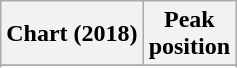<table class="wikitable sortable plainrowheaders" style="text-align:center">
<tr>
<th scope="col">Chart (2018)</th>
<th scope="col">Peak<br>position</th>
</tr>
<tr>
</tr>
<tr>
</tr>
</table>
